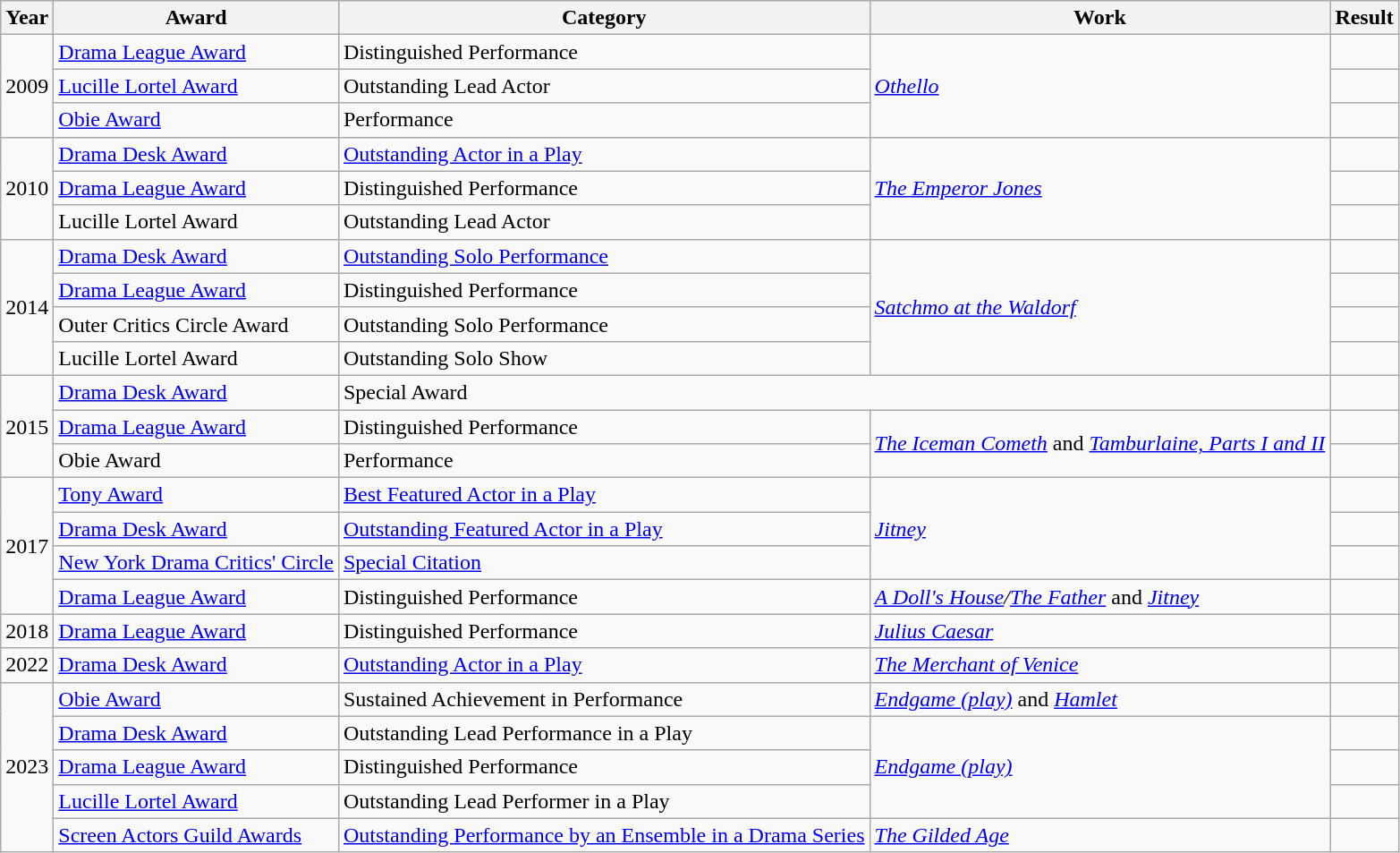<table class="wikitable sortable">
<tr>
<th>Year</th>
<th>Award</th>
<th>Category</th>
<th>Work</th>
<th>Result</th>
</tr>
<tr>
<td rowspan="3" style="text-align: center;">2009</td>
<td><a href='#'>Drama League Award</a></td>
<td>Distinguished Performance</td>
<td rowspan="3"><em><a href='#'>Othello</a></em></td>
<td></td>
</tr>
<tr>
<td><a href='#'>Lucille Lortel Award</a></td>
<td>Outstanding Lead Actor</td>
<td></td>
</tr>
<tr>
<td><a href='#'>Obie Award</a></td>
<td>Performance</td>
<td></td>
</tr>
<tr>
<td rowspan="3"  style="text-align: center;">2010</td>
<td><a href='#'>Drama Desk Award</a></td>
<td><a href='#'>Outstanding Actor in a Play</a></td>
<td rowspan="3"><em><a href='#'>The Emperor Jones</a></em></td>
<td></td>
</tr>
<tr>
<td><a href='#'>Drama League Award</a></td>
<td>Distinguished Performance</td>
<td></td>
</tr>
<tr>
<td>Lucille Lortel Award</td>
<td>Outstanding Lead Actor</td>
<td></td>
</tr>
<tr>
<td rowspan="4"  style="text-align: center;">2014</td>
<td><a href='#'>Drama Desk Award</a></td>
<td><a href='#'>Outstanding Solo Performance</a></td>
<td rowspan="4"><em><a href='#'>Satchmo at the Waldorf</a></em></td>
<td></td>
</tr>
<tr>
<td><a href='#'>Drama League Award</a></td>
<td>Distinguished Performance</td>
<td></td>
</tr>
<tr>
<td>Outer Critics Circle Award</td>
<td>Outstanding Solo Performance</td>
<td></td>
</tr>
<tr>
<td>Lucille Lortel Award</td>
<td>Outstanding Solo Show</td>
<td></td>
</tr>
<tr>
<td rowspan="3" style="text-align: center;">2015</td>
<td><a href='#'>Drama Desk Award</a></td>
<td colspan="2">Special Award</td>
<td></td>
</tr>
<tr>
<td><a href='#'>Drama League Award</a></td>
<td>Distinguished Performance</td>
<td rowspan="2"><em><a href='#'>The Iceman Cometh</a></em> and <em><a href='#'>Tamburlaine, Parts I and II</a></em></td>
<td></td>
</tr>
<tr>
<td>Obie Award</td>
<td>Performance</td>
<td></td>
</tr>
<tr>
<td rowspan="4"  style="text-align: center;">2017</td>
<td><a href='#'>Tony Award</a></td>
<td><a href='#'>Best Featured Actor in a Play</a></td>
<td rowspan="3"><em><a href='#'>Jitney</a></em></td>
<td></td>
</tr>
<tr>
<td><a href='#'>Drama Desk Award</a></td>
<td><a href='#'>Outstanding Featured Actor in a Play</a></td>
<td></td>
</tr>
<tr>
<td><a href='#'>New York Drama Critics' Circle</a></td>
<td><a href='#'>Special Citation</a></td>
<td></td>
</tr>
<tr>
<td><a href='#'>Drama League Award</a></td>
<td>Distinguished Performance</td>
<td><em><a href='#'>A Doll's House</a>/<a href='#'>The Father</a></em> and <a href='#'><em>Jitney</em></a></td>
<td></td>
</tr>
<tr>
<td style="text-align: center;">2018</td>
<td><a href='#'>Drama League Award</a></td>
<td>Distinguished Performance</td>
<td><em><a href='#'>Julius Caesar</a></em></td>
<td></td>
</tr>
<tr>
<td style="text-align: center;">2022</td>
<td><a href='#'>Drama Desk Award</a></td>
<td><a href='#'>Outstanding Actor in a Play</a></td>
<td><em><a href='#'>The Merchant of Venice</a></em></td>
<td></td>
</tr>
<tr>
<td rowspan="5"  style="text-align: center;">2023</td>
<td><a href='#'>Obie Award</a></td>
<td>Sustained Achievement in Performance</td>
<td><em><a href='#'>Endgame (play)</a></em> and <em><a href='#'>Hamlet</a></em></td>
<td></td>
</tr>
<tr>
<td><a href='#'>Drama Desk Award</a></td>
<td>Outstanding Lead Performance in a Play</td>
<td rowspan="3"><em><a href='#'>Endgame (play)</a></em></td>
<td></td>
</tr>
<tr>
<td><a href='#'>Drama League Award</a></td>
<td>Distinguished Performance</td>
<td></td>
</tr>
<tr>
<td><a href='#'>Lucille Lortel Award</a></td>
<td>Outstanding Lead Performer in a Play</td>
<td></td>
</tr>
<tr>
<td><a href='#'>Screen Actors Guild Awards</a></td>
<td><a href='#'>Outstanding Performance by an Ensemble in a Drama Series</a></td>
<td><em><a href='#'>The Gilded Age</a></em></td>
<td></td>
</tr>
</table>
